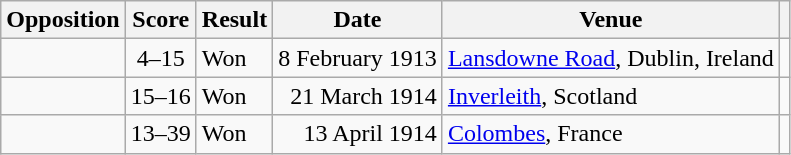<table class="wikitable sortable">
<tr>
<th>Opposition</th>
<th>Score</th>
<th>Result</th>
<th>Date</th>
<th>Venue</th>
<th scope="col" class="unsortable"></th>
</tr>
<tr>
<td></td>
<td align="center">4–15</td>
<td>Won</td>
<td align=right>8 February 1913</td>
<td><a href='#'>Lansdowne Road</a>, Dublin, Ireland</td>
<td></td>
</tr>
<tr>
<td></td>
<td align="center">15–16</td>
<td>Won</td>
<td align=right>21 March 1914</td>
<td><a href='#'>Inverleith</a>, Scotland</td>
<td></td>
</tr>
<tr>
<td></td>
<td align="center">13–39</td>
<td>Won</td>
<td align=right>13 April 1914</td>
<td><a href='#'>Colombes</a>, France</td>
<td></td>
</tr>
</table>
